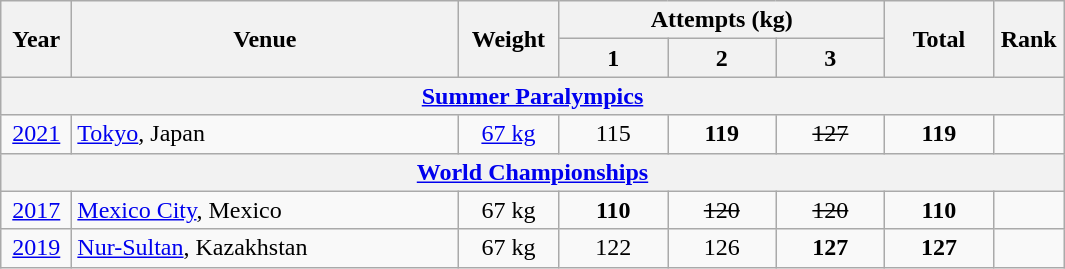<table class = "wikitable" style="text-align:center;">
<tr>
<th rowspan=2 width=40>Year</th>
<th rowspan=2 width=250>Venue</th>
<th rowspan=2 width=60>Weight</th>
<th colspan=3>Attempts (kg)</th>
<th rowspan=2 width=65>Total</th>
<th rowspan=2 width=40>Rank</th>
</tr>
<tr>
<th width=65>1</th>
<th width=65>2</th>
<th width=65>3</th>
</tr>
<tr>
<th colspan=13><a href='#'>Summer Paralympics</a></th>
</tr>
<tr>
<td><a href='#'>2021</a></td>
<td align=left><a href='#'>Tokyo</a>, Japan</td>
<td><a href='#'>67 kg</a></td>
<td>115</td>
<td><strong>119</strong></td>
<td><s>127</s></td>
<td><strong>119</strong></td>
<td></td>
</tr>
<tr>
<th colspan=13><a href='#'>World Championships</a></th>
</tr>
<tr>
<td><a href='#'>2017</a></td>
<td align=left><a href='#'>Mexico City</a>, Mexico</td>
<td>67 kg</td>
<td><strong>110</strong></td>
<td><s>120</s></td>
<td><s>120</s></td>
<td><strong>110</strong></td>
<td></td>
</tr>
<tr>
<td><a href='#'>2019</a></td>
<td align=left><a href='#'>Nur-Sultan</a>, Kazakhstan</td>
<td>67 kg</td>
<td>122</td>
<td>126</td>
<td><strong>127</strong></td>
<td><strong>127</strong></td>
<td></td>
</tr>
</table>
